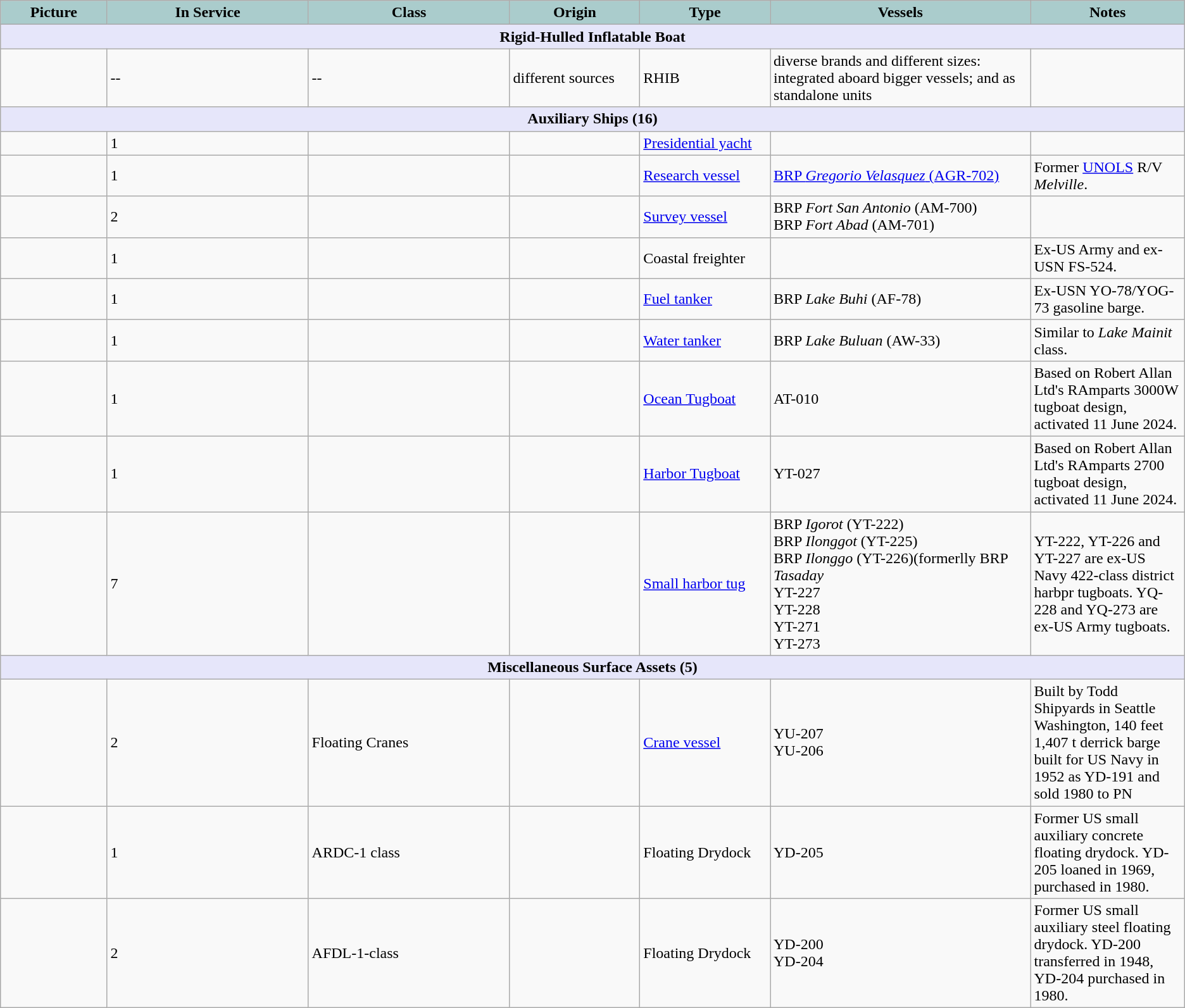<table class="wikitable">
<tr>
<th style="text-align: center; background:#acc; width:9%;">Picture</th>
<th style="text-align: center; background:#acc; width:17%;">In Service</th>
<th style="text-align: center; background:#acc; width:17%;">Class</th>
<th style="text-align: center; background:#acc; width:11%;">Origin</th>
<th style="text-align: center; background:#acc; width:11%;">Type</th>
<th style="text-align: center; background:#acc; width:22%;">Vessels</th>
<th style="text-align: center; background:#acc; width:30%;">Notes</th>
</tr>
<tr>
<th colspan="7" style="align: center; background: lavender;">Rigid-Hulled Inflatable Boat</th>
</tr>
<tr>
<td></td>
<td>--</td>
<td>--</td>
<td>different sources</td>
<td>RHIB</td>
<td>diverse brands and different sizes: integrated aboard bigger vessels; and as standalone units</td>
<td></td>
</tr>
<tr>
<th colspan="7" style="align: center; background: lavender;">Auxiliary Ships (16)</th>
</tr>
<tr>
<td></td>
<td>1</td>
<td></td>
<td></td>
<td><a href='#'>Presidential yacht</a></td>
<td></td>
<td></td>
</tr>
<tr>
<td></td>
<td>1</td>
<td></td>
<td></td>
<td><a href='#'>Research vessel</a></td>
<td><a href='#'>BRP <em>Gregorio Velasquez</em> (AGR-702)</a></td>
<td>Former <a href='#'>UNOLS</a> R/V <em>Melville</em>.</td>
</tr>
<tr>
<td></td>
<td>2</td>
<td></td>
<td></td>
<td><a href='#'>Survey vessel</a></td>
<td>BRP <em>Fort San Antonio</em> (AM-700)<br>BRP <em>Fort Abad</em> (AM-701)</td>
<td></td>
</tr>
<tr>
<td></td>
<td>1</td>
<td></td>
<td></td>
<td>Coastal freighter</td>
<td></td>
<td>Ex-US Army and ex-USN FS-524.</td>
</tr>
<tr>
<td></td>
<td>1</td>
<td></td>
<td></td>
<td><a href='#'>Fuel tanker</a></td>
<td>BRP <em>Lake Buhi</em> (AF-78)</td>
<td>Ex-USN YO-78/YOG-73 gasoline barge.</td>
</tr>
<tr>
<td></td>
<td>1</td>
<td></td>
<td></td>
<td><a href='#'>Water tanker</a></td>
<td>BRP <em>Lake Buluan</em> (AW-33)</td>
<td>Similar to <em>Lake Mainit</em> class.</td>
</tr>
<tr>
<td></td>
<td>1</td>
<td></td>
<td></td>
<td><a href='#'>Ocean Tugboat</a></td>
<td>AT-010</td>
<td>Based on Robert Allan Ltd's RAmparts 3000W tugboat design, activated 11 June 2024.</td>
</tr>
<tr>
<td></td>
<td>1</td>
<td></td>
<td></td>
<td><a href='#'>Harbor Tugboat</a></td>
<td>YT-027</td>
<td>Based on Robert Allan Ltd's RAmparts 2700 tugboat design, activated 11 June 2024.</td>
</tr>
<tr>
<td></td>
<td>7</td>
<td></td>
<td></td>
<td><a href='#'>Small harbor tug</a></td>
<td>BRP <em>Igorot</em> (YT-222)<br>BRP <em>Ilonggot</em> (YT-225)<br>BRP <em>Ilonggo</em> (YT-226)(formerlly BRP <em>Tasaday</em><br>YT-227<br>YT-228<br>YT-271<br>YT-273 <br></td>
<td>YT-222, YT-226 and YT-227 are ex-US Navy 422-class district harbpr tugboats. YQ-228 and YQ-273 are ex-US Army tugboats.</td>
</tr>
<tr>
<th colspan="7" style="align: center; background: lavender;">Miscellaneous Surface Assets (5)</th>
</tr>
<tr>
<td></td>
<td>2</td>
<td>Floating Cranes</td>
<td></td>
<td><a href='#'>Crane vessel</a></td>
<td>YU-207<br>YU-206</td>
<td>Built by Todd Shipyards in Seattle Washington, 140 feet 1,407 t derrick barge built for US Navy in 1952 as YD-191 and sold 1980 to PN</td>
</tr>
<tr>
<td></td>
<td>1</td>
<td>ARDC-1 class</td>
<td></td>
<td>Floating Drydock</td>
<td>YD-205</td>
<td>Former US small auxiliary concrete floating drydock. YD-205 loaned in 1969, purchased in 1980.</td>
</tr>
<tr>
<td></td>
<td>2</td>
<td>AFDL-1-class</td>
<td></td>
<td>Floating Drydock</td>
<td>YD-200 <br>YD-204</td>
<td>Former US small auxiliary steel floating drydock. YD-200 transferred in 1948, YD-204 purchased in 1980.</td>
</tr>
</table>
